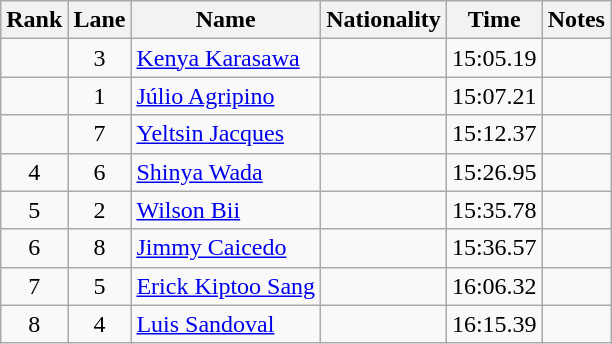<table class="wikitable sortable" style="text-align:center">
<tr>
<th>Rank</th>
<th>Lane</th>
<th>Name</th>
<th>Nationality</th>
<th>Time</th>
<th>Notes</th>
</tr>
<tr>
<td></td>
<td>3</td>
<td align=left><a href='#'>Kenya Karasawa</a></td>
<td align=left></td>
<td>15:05.19</td>
<td></td>
</tr>
<tr>
<td></td>
<td>1</td>
<td align=left><a href='#'>Júlio Agripino</a></td>
<td align=left></td>
<td>15:07.21</td>
<td></td>
</tr>
<tr>
<td></td>
<td>7</td>
<td align=left><a href='#'>Yeltsin Jacques</a></td>
<td align=left></td>
<td>15:12.37</td>
<td></td>
</tr>
<tr>
<td>4</td>
<td>6</td>
<td align=left><a href='#'>Shinya Wada</a></td>
<td align=left></td>
<td>15:26.95</td>
<td></td>
</tr>
<tr>
<td>5</td>
<td>2</td>
<td align=left><a href='#'>Wilson Bii</a></td>
<td align=left></td>
<td>15:35.78</td>
<td></td>
</tr>
<tr>
<td>6</td>
<td>8</td>
<td align=left><a href='#'>Jimmy Caicedo</a></td>
<td align=left></td>
<td>15:36.57</td>
<td></td>
</tr>
<tr>
<td>7</td>
<td>5</td>
<td align=left><a href='#'>Erick Kiptoo Sang</a></td>
<td align=left></td>
<td>16:06.32</td>
<td></td>
</tr>
<tr>
<td>8</td>
<td>4</td>
<td align=left><a href='#'>Luis Sandoval</a></td>
<td align=left></td>
<td>16:15.39</td>
<td></td>
</tr>
</table>
